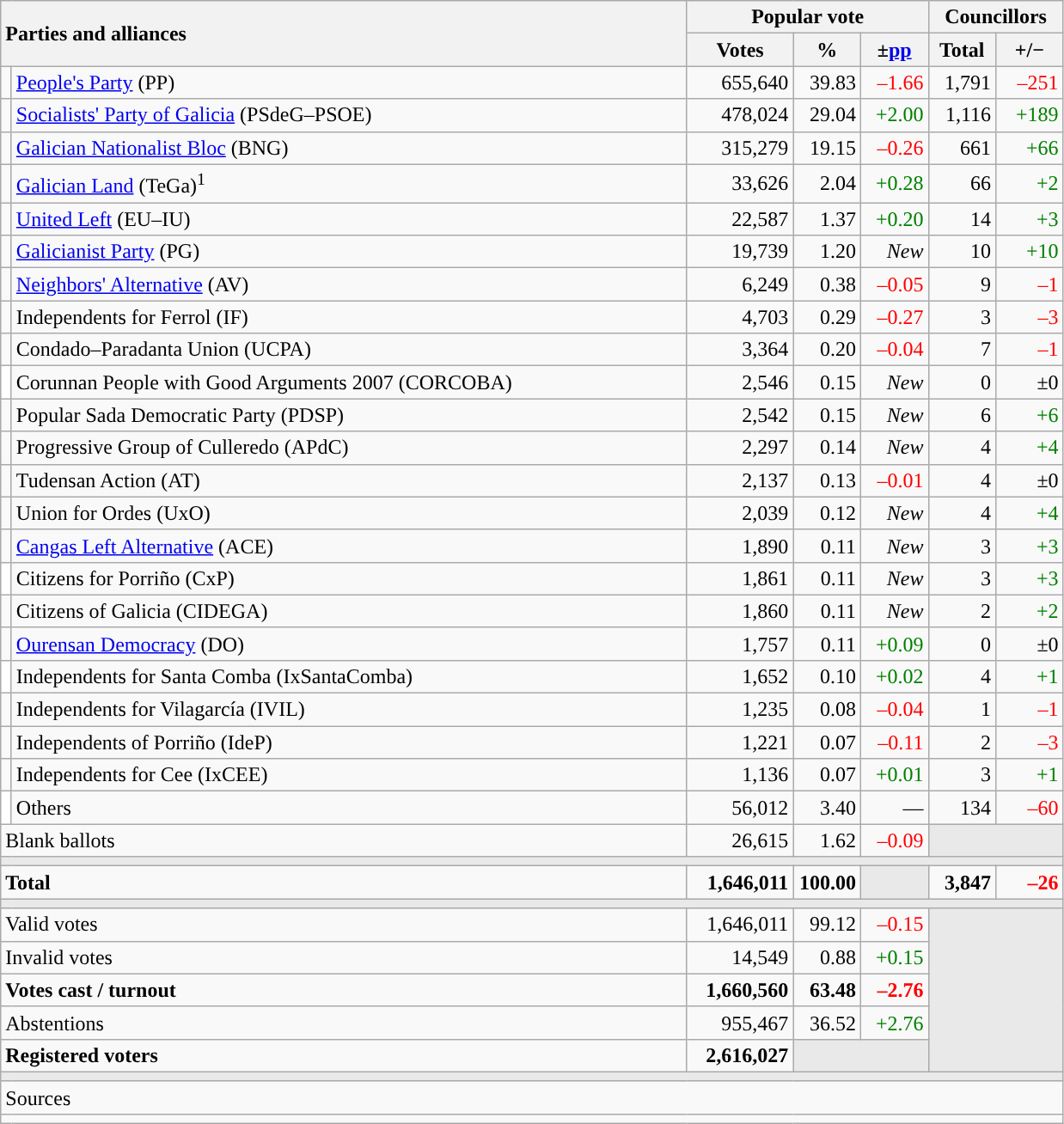<table class="wikitable" style="text-align:right;">
<tr>
<th style="text-align:left;" rowspan="2" colspan="2" width="525">Parties and alliances</th>
<th colspan="3">Popular vote</th>
<th colspan="2">Councillors</th>
</tr>
<tr>
<th width="75">Votes</th>
<th width="45">%</th>
<th width="45">±<a href='#'>pp</a></th>
<th width="45">Total</th>
<th width="45">+/−</th>
</tr>
<tr>
<td width="1" style="color:inherit;background:"></td>
<td align="left"><a href='#'>People's Party</a> (PP)</td>
<td>655,640</td>
<td>39.83</td>
<td style="color:red;">–1.66</td>
<td>1,791</td>
<td style="color:red;">–251</td>
</tr>
<tr>
<td style="color:inherit;background:"></td>
<td align="left"><a href='#'>Socialists' Party of Galicia</a> (PSdeG–PSOE)</td>
<td>478,024</td>
<td>29.04</td>
<td style="color:green;">+2.00</td>
<td>1,116</td>
<td style="color:green;">+189</td>
</tr>
<tr>
<td style="color:inherit;background:"></td>
<td align="left"><a href='#'>Galician Nationalist Bloc</a> (BNG)</td>
<td>315,279</td>
<td>19.15</td>
<td style="color:red;">–0.26</td>
<td>661</td>
<td style="color:green;">+66</td>
</tr>
<tr>
<td style="color:inherit;background:"></td>
<td align="left"><a href='#'>Galician Land</a> (TeGa)<sup>1</sup></td>
<td>33,626</td>
<td>2.04</td>
<td style="color:green;">+0.28</td>
<td>66</td>
<td style="color:green;">+2</td>
</tr>
<tr>
<td style="color:inherit;background:"></td>
<td align="left"><a href='#'>United Left</a> (EU–IU)</td>
<td>22,587</td>
<td>1.37</td>
<td style="color:green;">+0.20</td>
<td>14</td>
<td style="color:green;">+3</td>
</tr>
<tr>
<td style="color:inherit;background:"></td>
<td align="left"><a href='#'>Galicianist Party</a> (PG)</td>
<td>19,739</td>
<td>1.20</td>
<td><em>New</em></td>
<td>10</td>
<td style="color:green;">+10</td>
</tr>
<tr>
<td style="color:inherit;background:"></td>
<td align="left"><a href='#'>Neighbors' Alternative</a> (AV)</td>
<td>6,249</td>
<td>0.38</td>
<td style="color:red;">–0.05</td>
<td>9</td>
<td style="color:red;">–1</td>
</tr>
<tr>
<td style="color:inherit;background:"></td>
<td align="left">Independents for Ferrol (IF)</td>
<td>4,703</td>
<td>0.29</td>
<td style="color:red;">–0.27</td>
<td>3</td>
<td style="color:red;">–3</td>
</tr>
<tr>
<td style="color:inherit;background:"></td>
<td align="left">Condado–Paradanta Union (UCPA)</td>
<td>3,364</td>
<td>0.20</td>
<td style="color:red;">–0.04</td>
<td>7</td>
<td style="color:red;">–1</td>
</tr>
<tr>
<td bgcolor="white"></td>
<td align="left">Corunnan People with Good Arguments 2007 (CORCOBA)</td>
<td>2,546</td>
<td>0.15</td>
<td><em>New</em></td>
<td>0</td>
<td>±0</td>
</tr>
<tr>
<td style="color:inherit;background:"></td>
<td align="left">Popular Sada Democratic Party (PDSP)</td>
<td>2,542</td>
<td>0.15</td>
<td><em>New</em></td>
<td>6</td>
<td style="color:green;">+6</td>
</tr>
<tr>
<td style="color:inherit;background:"></td>
<td align="left">Progressive Group of Culleredo (APdC)</td>
<td>2,297</td>
<td>0.14</td>
<td><em>New</em></td>
<td>4</td>
<td style="color:green;">+4</td>
</tr>
<tr>
<td style="color:inherit;background:"></td>
<td align="left">Tudensan Action (AT)</td>
<td>2,137</td>
<td>0.13</td>
<td style="color:red;">–0.01</td>
<td>4</td>
<td>±0</td>
</tr>
<tr>
<td style="color:inherit;background:"></td>
<td align="left">Union for Ordes (UxO)</td>
<td>2,039</td>
<td>0.12</td>
<td><em>New</em></td>
<td>4</td>
<td style="color:green;">+4</td>
</tr>
<tr>
<td style="color:inherit;background:"></td>
<td align="left"><a href='#'>Cangas Left Alternative</a> (ACE)</td>
<td>1,890</td>
<td>0.11</td>
<td><em>New</em></td>
<td>3</td>
<td style="color:green;">+3</td>
</tr>
<tr>
<td bgcolor="white"></td>
<td align="left">Citizens for Porriño (CxP)</td>
<td>1,861</td>
<td>0.11</td>
<td><em>New</em></td>
<td>3</td>
<td style="color:green;">+3</td>
</tr>
<tr>
<td style="color:inherit;background:"></td>
<td align="left">Citizens of Galicia (CIDEGA)</td>
<td>1,860</td>
<td>0.11</td>
<td><em>New</em></td>
<td>2</td>
<td style="color:green;">+2</td>
</tr>
<tr>
<td style="color:inherit;background:"></td>
<td align="left"><a href='#'>Ourensan Democracy</a> (DO)</td>
<td>1,757</td>
<td>0.11</td>
<td style="color:green;">+0.09</td>
<td>0</td>
<td>±0</td>
</tr>
<tr>
<td bgcolor="white"></td>
<td align="left">Independents for Santa Comba (IxSantaComba)</td>
<td>1,652</td>
<td>0.10</td>
<td style="color:green;">+0.02</td>
<td>4</td>
<td style="color:green;">+1</td>
</tr>
<tr>
<td style="color:inherit;background:"></td>
<td align="left">Independents for Vilagarcía (IVIL)</td>
<td>1,235</td>
<td>0.08</td>
<td style="color:red;">–0.04</td>
<td>1</td>
<td style="color:red;">–1</td>
</tr>
<tr>
<td style="color:inherit;background:"></td>
<td align="left">Independents of Porriño (IdeP)</td>
<td>1,221</td>
<td>0.07</td>
<td style="color:red;">–0.11</td>
<td>2</td>
<td style="color:red;">–3</td>
</tr>
<tr>
<td style="color:inherit;background:"></td>
<td align="left">Independents for Cee (IxCEE)</td>
<td>1,136</td>
<td>0.07</td>
<td style="color:green;">+0.01</td>
<td>3</td>
<td style="color:green;">+1</td>
</tr>
<tr>
<td bgcolor="white"></td>
<td align="left">Others</td>
<td>56,012</td>
<td>3.40</td>
<td>—</td>
<td>134</td>
<td style="color:red;">–60</td>
</tr>
<tr>
<td align="left" colspan="2">Blank ballots</td>
<td>26,615</td>
<td>1.62</td>
<td style="color:red;">–0.09</td>
<td bgcolor="#E9E9E9" colspan="2"></td>
</tr>
<tr>
<td colspan="7" bgcolor="#E9E9E9"></td>
</tr>
<tr style="font-weight:bold;">
<td align="left" colspan="2">Total</td>
<td>1,646,011</td>
<td>100.00</td>
<td bgcolor="#E9E9E9"></td>
<td>3,847</td>
<td style="color:red;">–26</td>
</tr>
<tr>
<td colspan="7" bgcolor="#E9E9E9"></td>
</tr>
<tr>
<td align="left" colspan="2">Valid votes</td>
<td>1,646,011</td>
<td>99.12</td>
<td style="color:red;">–0.15</td>
<td bgcolor="#E9E9E9" colspan="2" rowspan="5"></td>
</tr>
<tr>
<td align="left" colspan="2">Invalid votes</td>
<td>14,549</td>
<td>0.88</td>
<td style="color:green;">+0.15</td>
</tr>
<tr style="font-weight:bold;">
<td align="left" colspan="2">Votes cast / turnout</td>
<td>1,660,560</td>
<td>63.48</td>
<td style="color:red;">–2.76</td>
</tr>
<tr>
<td align="left" colspan="2">Abstentions</td>
<td>955,467</td>
<td>36.52</td>
<td style="color:green;">+2.76</td>
</tr>
<tr style="font-weight:bold;">
<td align="left" colspan="2">Registered voters</td>
<td>2,616,027</td>
<td bgcolor="#E9E9E9" colspan="2"></td>
</tr>
<tr>
<td colspan="7" bgcolor="#E9E9E9"></td>
</tr>
<tr>
<td align="left" colspan="7">Sources</td>
</tr>
<tr>
<td colspan="7" style="text-align:left; max-width:790px;"></td>
</tr>
</table>
